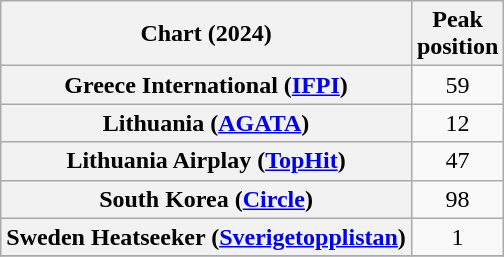<table class="wikitable sortable plainrowheaders" style="text-align:center">
<tr>
<th scope="col">Chart (2024)</th>
<th scope="col">Peak<br>position</th>
</tr>
<tr>
<th scope="row">Greece International (<a href='#'>IFPI</a>)</th>
<td>59</td>
</tr>
<tr>
<th scope="row">Lithuania (<a href='#'>AGATA</a>)</th>
<td>12</td>
</tr>
<tr>
<th scope="row">Lithuania Airplay (<a href='#'>TopHit</a>)</th>
<td>47</td>
</tr>
<tr>
<th scope="row">South Korea  (<a href='#'>Circle</a>)</th>
<td>98</td>
</tr>
<tr>
<th scope="row">Sweden Heatseeker (<a href='#'>Sverigetopplistan</a>)</th>
<td>1</td>
</tr>
<tr>
</tr>
</table>
